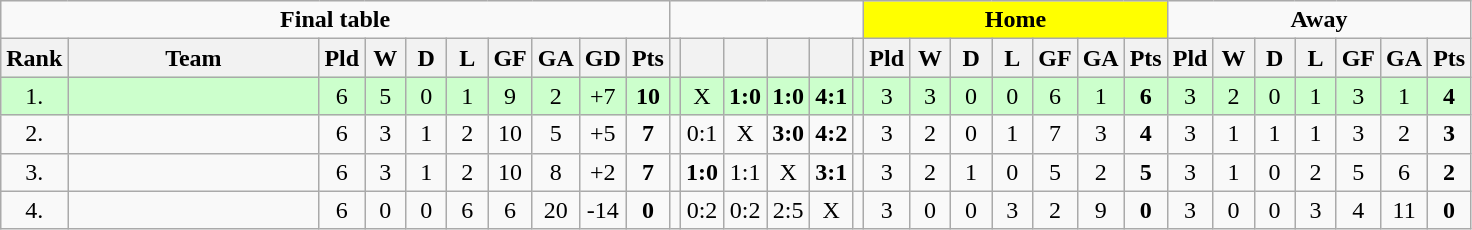<table class="wikitable">
<tr>
<td colspan=10 align=center><strong>Final table</strong></td>
<td colspan=6></td>
<td colspan=7 align=center bgcolor=yellow><strong>Home</strong></td>
<td colspan=7 align=center><strong>Away</strong></td>
</tr>
<tr>
<th bgcolor="#efefef">Rank</th>
<th bgcolor="#efefef" width="160">Team</th>
<th bgcolor="#efefef" width="20">Pld</th>
<th bgcolor="#efefef" width="20">W</th>
<th bgcolor="#efefef" width="20">D</th>
<th bgcolor="#efefef" width="20">L</th>
<th bgcolor="#efefef" width="20">GF</th>
<th bgcolor="#efefef" width="20">GA</th>
<th bgcolor="#efefef" width="20">GD</th>
<th bgcolor="#efefef" width="20">Pts</th>
<th bgcolor="#efefef"></th>
<th bgcolor="#efefef" width="20"></th>
<th bgcolor="#efefef" width="20"></th>
<th bgcolor="#efefef" width="20"></th>
<th bgcolor="#efefef" width="20"></th>
<th bgcolor="#efefef"></th>
<th bgcolor="#efefef" width="20">Pld</th>
<th bgcolor="#efefef" width="20">W</th>
<th bgcolor="#efefef" width="20">D</th>
<th bgcolor="#efefef" width="20">L</th>
<th bgcolor="#efefef" width="20">GF</th>
<th bgcolor="#efefef" width="20">GA</th>
<th bgcolor="#efefef" width="20">Pts</th>
<th bgcolor="#efefef" width="20">Pld</th>
<th bgcolor="#efefef" width="20">W</th>
<th bgcolor="#efefef" width="20">D</th>
<th bgcolor="#efefef" width="20">L</th>
<th bgcolor="#efefef" width="20">GF</th>
<th bgcolor="#efefef" width="20">GA</th>
<th bgcolor="#efefef" width="20">Pts</th>
</tr>
<tr align=center bgcolor=#ccffcc>
<td>1.</td>
<td align=left></td>
<td>6</td>
<td>5</td>
<td>0</td>
<td>1</td>
<td>9</td>
<td>2</td>
<td>+7</td>
<td><strong>10</strong></td>
<td></td>
<td>X</td>
<td><strong>1:0</strong></td>
<td><strong>1:0</strong></td>
<td><strong>4:1</strong></td>
<td></td>
<td>3</td>
<td>3</td>
<td>0</td>
<td>0</td>
<td>6</td>
<td>1</td>
<td><strong>6</strong></td>
<td>3</td>
<td>2</td>
<td>0</td>
<td>1</td>
<td>3</td>
<td>1</td>
<td><strong>4</strong></td>
</tr>
<tr align=center>
<td>2.</td>
<td align=left></td>
<td>6</td>
<td>3</td>
<td>1</td>
<td>2</td>
<td>10</td>
<td>5</td>
<td>+5</td>
<td><strong>7</strong></td>
<td></td>
<td>0:1</td>
<td>X</td>
<td><strong>3:0</strong></td>
<td><strong>4:2</strong></td>
<td></td>
<td>3</td>
<td>2</td>
<td>0</td>
<td>1</td>
<td>7</td>
<td>3</td>
<td><strong>4</strong></td>
<td>3</td>
<td>1</td>
<td>1</td>
<td>1</td>
<td>3</td>
<td>2</td>
<td><strong>3</strong></td>
</tr>
<tr align=center>
<td>3.</td>
<td align=left></td>
<td>6</td>
<td>3</td>
<td>1</td>
<td>2</td>
<td>10</td>
<td>8</td>
<td>+2</td>
<td><strong>7</strong></td>
<td></td>
<td><strong>1:0</strong></td>
<td>1:1</td>
<td>X</td>
<td><strong>3:1</strong></td>
<td></td>
<td>3</td>
<td>2</td>
<td>1</td>
<td>0</td>
<td>5</td>
<td>2</td>
<td><strong>5</strong></td>
<td>3</td>
<td>1</td>
<td>0</td>
<td>2</td>
<td>5</td>
<td>6</td>
<td><strong>2</strong></td>
</tr>
<tr align=center>
<td>4.</td>
<td align=left></td>
<td>6</td>
<td>0</td>
<td>0</td>
<td>6</td>
<td>6</td>
<td>20</td>
<td>-14</td>
<td><strong>0</strong></td>
<td></td>
<td>0:2</td>
<td>0:2</td>
<td>2:5</td>
<td>X</td>
<td></td>
<td>3</td>
<td>0</td>
<td>0</td>
<td>3</td>
<td>2</td>
<td>9</td>
<td><strong>0</strong></td>
<td>3</td>
<td>0</td>
<td>0</td>
<td>3</td>
<td>4</td>
<td>11</td>
<td><strong>0</strong></td>
</tr>
</table>
